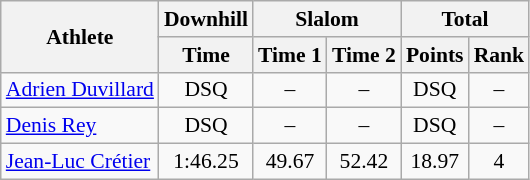<table class="wikitable" style="font-size:90%">
<tr>
<th rowspan="2">Athlete</th>
<th>Downhill</th>
<th colspan="2">Slalom</th>
<th colspan="2">Total</th>
</tr>
<tr>
<th>Time</th>
<th>Time 1</th>
<th>Time 2</th>
<th>Points</th>
<th>Rank</th>
</tr>
<tr>
<td><a href='#'>Adrien Duvillard</a></td>
<td align="center">DSQ</td>
<td align="center">–</td>
<td align="center">–</td>
<td align="center">DSQ</td>
<td align="center">–</td>
</tr>
<tr>
<td><a href='#'>Denis Rey</a></td>
<td align="center">DSQ</td>
<td align="center">–</td>
<td align="center">–</td>
<td align="center">DSQ</td>
<td align="center">–</td>
</tr>
<tr>
<td><a href='#'>Jean-Luc Crétier</a></td>
<td align="center">1:46.25</td>
<td align="center">49.67</td>
<td align="center">52.42</td>
<td align="center">18.97</td>
<td align="center">4</td>
</tr>
</table>
